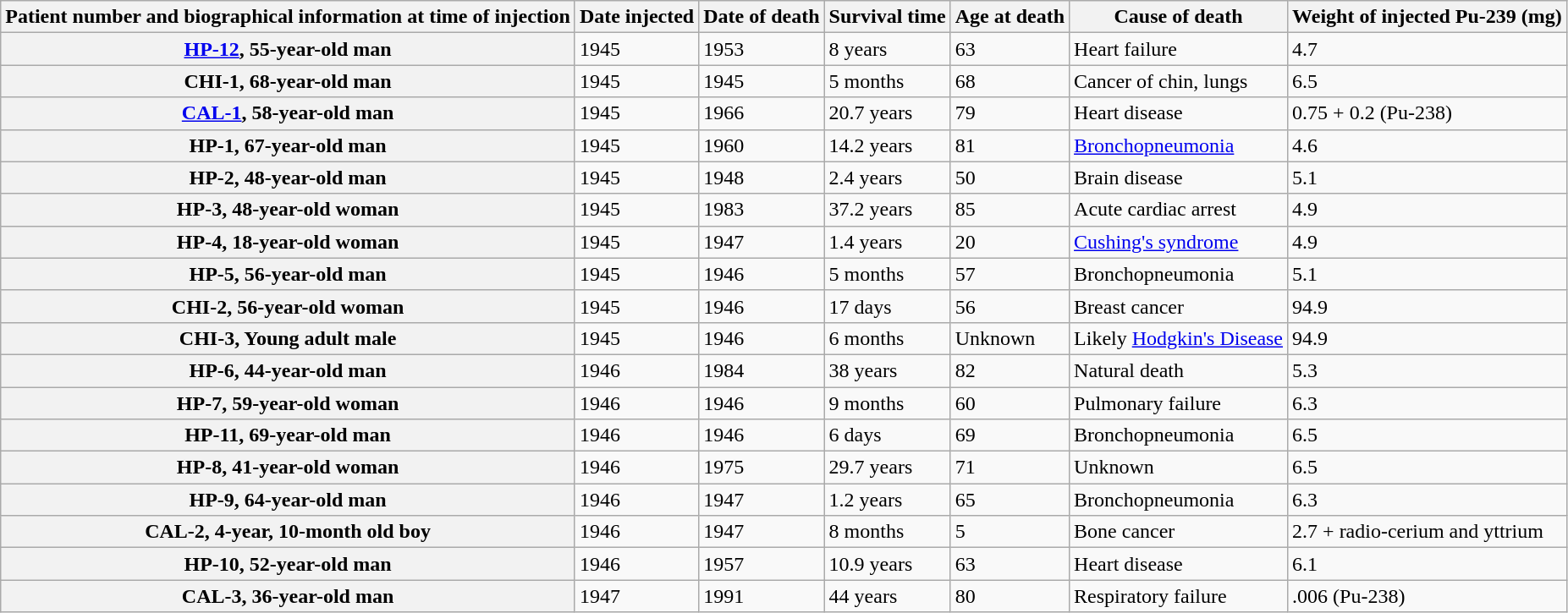<table class="wikitable sortable">
<tr>
<th>Patient number and biographical information at time of injection</th>
<th>Date injected</th>
<th>Date of death</th>
<th>Survival time</th>
<th>Age at death</th>
<th>Cause of death</th>
<th>Weight of injected Pu-239 (mg)</th>
</tr>
<tr>
<th><a href='#'>HP-12</a>, 55-year-old man</th>
<td>1945</td>
<td>1953</td>
<td>8 years</td>
<td>63</td>
<td>Heart failure</td>
<td>4.7</td>
</tr>
<tr>
<th>CHI-1, 68-year-old man</th>
<td>1945</td>
<td>1945</td>
<td>5 months</td>
<td>68</td>
<td>Cancer of chin, lungs</td>
<td>6.5</td>
</tr>
<tr>
<th><a href='#'>CAL-1</a>, 58-year-old man</th>
<td>1945</td>
<td>1966</td>
<td>20.7 years</td>
<td>79</td>
<td>Heart disease</td>
<td>0.75 + 0.2 (Pu-238)</td>
</tr>
<tr>
<th>HP-1, 67-year-old man</th>
<td>1945</td>
<td>1960</td>
<td>14.2 years</td>
<td>81</td>
<td><a href='#'>Bronchopneumonia</a></td>
<td>4.6</td>
</tr>
<tr>
<th>HP-2, 48-year-old man</th>
<td>1945</td>
<td>1948</td>
<td>2.4 years</td>
<td>50</td>
<td>Brain disease</td>
<td>5.1</td>
</tr>
<tr>
<th>HP-3, 48-year-old woman</th>
<td>1945</td>
<td>1983</td>
<td>37.2 years</td>
<td>85</td>
<td>Acute cardiac arrest</td>
<td>4.9</td>
</tr>
<tr>
<th>HP-4, 18-year-old woman</th>
<td>1945</td>
<td>1947</td>
<td>1.4 years</td>
<td>20</td>
<td><a href='#'>Cushing's syndrome</a></td>
<td>4.9</td>
</tr>
<tr>
<th>HP-5, 56-year-old man</th>
<td>1945</td>
<td>1946</td>
<td>5 months</td>
<td>57</td>
<td>Bronchopneumonia</td>
<td>5.1</td>
</tr>
<tr>
<th>CHI-2, 56-year-old woman</th>
<td>1945</td>
<td>1946</td>
<td>17 days</td>
<td>56</td>
<td>Breast cancer</td>
<td>94.9</td>
</tr>
<tr>
<th>CHI-3, Young adult male</th>
<td>1945</td>
<td>1946</td>
<td>6 months</td>
<td>Unknown</td>
<td>Likely <a href='#'>Hodgkin's Disease</a></td>
<td>94.9</td>
</tr>
<tr>
<th>HP-6, 44-year-old man</th>
<td>1946</td>
<td>1984</td>
<td>38 years</td>
<td>82</td>
<td>Natural death</td>
<td>5.3</td>
</tr>
<tr>
<th>HP-7, 59-year-old woman</th>
<td>1946</td>
<td>1946</td>
<td>9 months</td>
<td>60</td>
<td>Pulmonary failure</td>
<td>6.3</td>
</tr>
<tr>
<th>HP-11, 69-year-old man</th>
<td>1946</td>
<td>1946</td>
<td>6 days</td>
<td>69</td>
<td>Bronchopneumonia</td>
<td>6.5</td>
</tr>
<tr>
<th>HP-8, 41-year-old woman</th>
<td>1946</td>
<td>1975</td>
<td>29.7 years</td>
<td>71</td>
<td>Unknown</td>
<td>6.5</td>
</tr>
<tr>
<th>HP-9, 64-year-old man</th>
<td>1946</td>
<td>1947</td>
<td>1.2 years</td>
<td>65</td>
<td>Bronchopneumonia</td>
<td>6.3</td>
</tr>
<tr>
<th>CAL-2, 4-year, 10-month old boy</th>
<td>1946</td>
<td>1947</td>
<td>8 months</td>
<td>5</td>
<td>Bone cancer</td>
<td>2.7 + radio-cerium and yttrium</td>
</tr>
<tr>
<th>HP-10, 52-year-old man</th>
<td>1946</td>
<td>1957</td>
<td>10.9 years</td>
<td>63</td>
<td>Heart disease</td>
<td>6.1</td>
</tr>
<tr>
<th>CAL-3, 36-year-old man</th>
<td>1947</td>
<td>1991</td>
<td>44 years</td>
<td>80</td>
<td>Respiratory failure</td>
<td>.006 (Pu-238)</td>
</tr>
</table>
